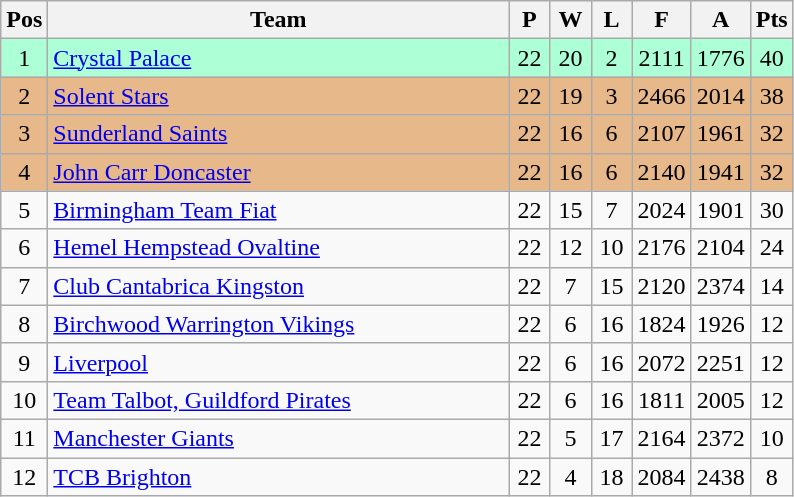<table class="wikitable" style="font-size: 100%">
<tr>
<th width=20>Pos</th>
<th width=300>Team</th>
<th width=20>P</th>
<th width=20>W</th>
<th width=20>L</th>
<th width=20>F</th>
<th width=20>A</th>
<th width=20>Pts</th>
</tr>
<tr align=center style="background: #ADFFD6;">
<td>1</td>
<td align="left"><a href='#'>Crystal Palace</a></td>
<td>22</td>
<td>20</td>
<td>2</td>
<td>2111</td>
<td>1776</td>
<td>40</td>
</tr>
<tr align=center style="background: #E6B88A;">
<td>2</td>
<td align="left"><a href='#'>Solent Stars</a></td>
<td>22</td>
<td>19</td>
<td>3</td>
<td>2466</td>
<td>2014</td>
<td>38</td>
</tr>
<tr align=center style="background: #E6B88A;">
<td>3</td>
<td align="left"><a href='#'>Sunderland Saints</a></td>
<td>22</td>
<td>16</td>
<td>6</td>
<td>2107</td>
<td>1961</td>
<td>32</td>
</tr>
<tr align=center style="background: #E6B88A;">
<td>4</td>
<td align="left"><a href='#'>John Carr Doncaster</a></td>
<td>22</td>
<td>16</td>
<td>6</td>
<td>2140</td>
<td>1941</td>
<td>32</td>
</tr>
<tr align=center>
<td>5</td>
<td align="left"><a href='#'>Birmingham Team Fiat</a></td>
<td>22</td>
<td>15</td>
<td>7</td>
<td>2024</td>
<td>1901</td>
<td>30</td>
</tr>
<tr align=center>
<td>6</td>
<td align="left"><a href='#'>Hemel Hempstead Ovaltine</a></td>
<td>22</td>
<td>12</td>
<td>10</td>
<td>2176</td>
<td>2104</td>
<td>24</td>
</tr>
<tr align=center>
<td>7</td>
<td align="left"><a href='#'>Club Cantabrica Kingston</a></td>
<td>22</td>
<td>7</td>
<td>15</td>
<td>2120</td>
<td>2374</td>
<td>14</td>
</tr>
<tr align=center>
<td>8</td>
<td align="left"><a href='#'>Birchwood Warrington Vikings</a></td>
<td>22</td>
<td>6</td>
<td>16</td>
<td>1824</td>
<td>1926</td>
<td>12</td>
</tr>
<tr align=center>
<td>9</td>
<td align="left"><a href='#'>Liverpool</a></td>
<td>22</td>
<td>6</td>
<td>16</td>
<td>2072</td>
<td>2251</td>
<td>12</td>
</tr>
<tr align=center>
<td>10</td>
<td align="left"><a href='#'>Team Talbot, Guildford Pirates</a></td>
<td>22</td>
<td>6</td>
<td>16</td>
<td>1811</td>
<td>2005</td>
<td>12</td>
</tr>
<tr align=center>
<td>11</td>
<td align="left"><a href='#'>Manchester Giants</a></td>
<td>22</td>
<td>5</td>
<td>17</td>
<td>2164</td>
<td>2372</td>
<td>10</td>
</tr>
<tr align=center>
<td>12</td>
<td align="left"><a href='#'>TCB Brighton</a></td>
<td>22</td>
<td>4</td>
<td>18</td>
<td>2084</td>
<td>2438</td>
<td>8</td>
</tr>
</table>
